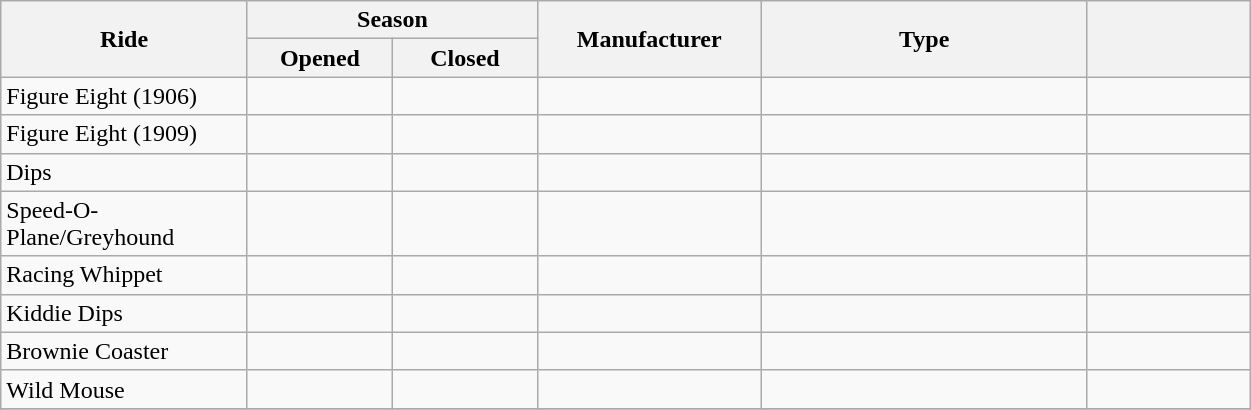<table class="wikitable sortable" width=66%>
<tr>
<th width=12% rowspan=2 class="unsortable">Ride</th>
<th colspan=2>Season</th>
<th width=12% rowspan=2>Manufacturer</th>
<th width=18% rowspan=2>Type<br></th>
<th width=9% rowspan=2 class="unsortable"></th>
</tr>
<tr>
<th width=8%>Opened</th>
<th width=8%>Closed</th>
</tr>
<tr>
<td>Figure Eight (1906)</td>
<td></td>
<td></td>
<td></td>
<td></td>
<td></td>
</tr>
<tr>
<td>Figure Eight (1909)</td>
<td></td>
<td></td>
<td></td>
<td></td>
<td></td>
</tr>
<tr>
<td>Dips</td>
<td></td>
<td></td>
<td></td>
<td></td>
<td></td>
</tr>
<tr>
<td>Speed-O-Plane/Greyhound</td>
<td></td>
<td></td>
<td></td>
<td></td>
<td></td>
</tr>
<tr>
<td>Racing Whippet</td>
<td></td>
<td></td>
<td></td>
<td></td>
<td></td>
</tr>
<tr>
<td>Kiddie Dips</td>
<td></td>
<td></td>
<td></td>
<td></td>
<td></td>
</tr>
<tr>
<td>Brownie Coaster</td>
<td></td>
<td></td>
<td></td>
<td></td>
<td></td>
</tr>
<tr>
<td>Wild Mouse</td>
<td></td>
<td></td>
<td></td>
<td></td>
<td></td>
</tr>
<tr>
</tr>
</table>
